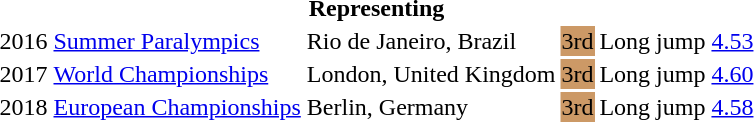<table>
<tr>
<th colspan="6">Representing </th>
</tr>
<tr>
<td>2016</td>
<td><a href='#'>Summer Paralympics</a></td>
<td>Rio de Janeiro, Brazil</td>
<td bgcolor=cc9966>3rd</td>
<td>Long jump</td>
<td><a href='#'>4.53</a></td>
</tr>
<tr>
<td>2017</td>
<td><a href='#'>World Championships</a></td>
<td>London, United Kingdom</td>
<td bgcolor=cc9966>3rd</td>
<td>Long jump</td>
<td><a href='#'>4.60</a></td>
</tr>
<tr>
<td>2018</td>
<td><a href='#'>European Championships</a></td>
<td>Berlin, Germany</td>
<td bgcolor=cc9966>3rd</td>
<td>Long jump</td>
<td><a href='#'>4.58</a></td>
</tr>
</table>
